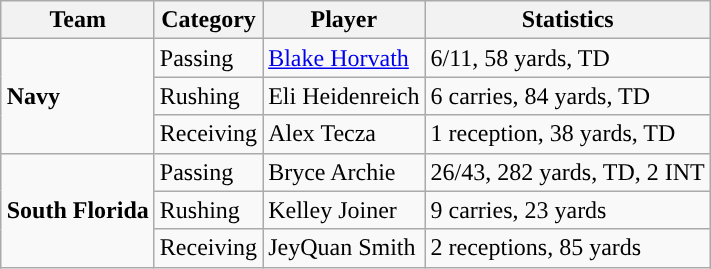<table class="wikitable" style="float: right;">
<tr>
<th>Team</th>
<th>Category</th>
<th>Player</th>
<th>Statistics</th>
</tr>
<tr>
<td rowspan=3><strong>Navy</strong></td>
<td>Passing</td>
<td><a href='#'>Blake Horvath</a></td>
<td>6/11, 58 yards, TD</td>
</tr>
<tr>
<td>Rushing</td>
<td>Eli Heidenreich</td>
<td>6 carries, 84 yards, TD</td>
</tr>
<tr>
<td>Receiving</td>
<td>Alex Tecza</td>
<td>1 reception, 38 yards, TD</td>
</tr>
<tr>
<td rowspan=3><strong>South Florida</strong></td>
<td>Passing</td>
<td>Bryce Archie</td>
<td>26/43, 282 yards, TD, 2 INT</td>
</tr>
<tr>
<td>Rushing</td>
<td>Kelley Joiner</td>
<td>9 carries, 23 yards</td>
</tr>
<tr>
<td>Receiving</td>
<td>JeyQuan Smith</td>
<td>2 receptions, 85 yards</td>
</tr>
</table>
